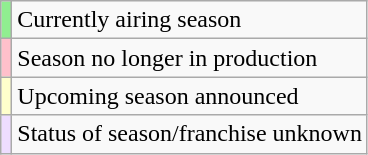<table class="wikitable">
<tr>
<td style="background-color:lightgreen"></td>
<td>Currently airing season</td>
</tr>
<tr>
<td style="background-color:#FFC0CB"> </td>
<td>Season no longer in production</td>
</tr>
<tr>
<td style="background-color:#FFFFCC"> </td>
<td>Upcoming season announced</td>
</tr>
<tr>
<td style="background-color:#EEDDFF"> </td>
<td>Status of season/franchise unknown</td>
</tr>
</table>
